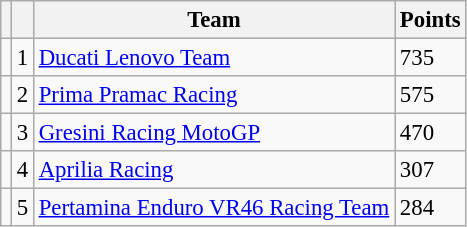<table class="wikitable" style="font-size: 95%;">
<tr>
<th></th>
<th></th>
<th>Team</th>
<th>Points</th>
</tr>
<tr>
<td></td>
<td align=center>1</td>
<td> <a href='#'>Ducati Lenovo Team</a></td>
<td align=left>735</td>
</tr>
<tr>
<td></td>
<td align=center>2</td>
<td> <a href='#'>Prima Pramac Racing</a></td>
<td align=left>575</td>
</tr>
<tr>
<td></td>
<td align=center>3</td>
<td> <a href='#'>Gresini Racing MotoGP</a></td>
<td align=left>470</td>
</tr>
<tr>
<td></td>
<td align=center>4</td>
<td> <a href='#'>Aprilia Racing</a></td>
<td align=left>307</td>
</tr>
<tr>
<td></td>
<td align=center>5</td>
<td> <a href='#'>Pertamina Enduro VR46 Racing Team</a></td>
<td align=left>284</td>
</tr>
</table>
